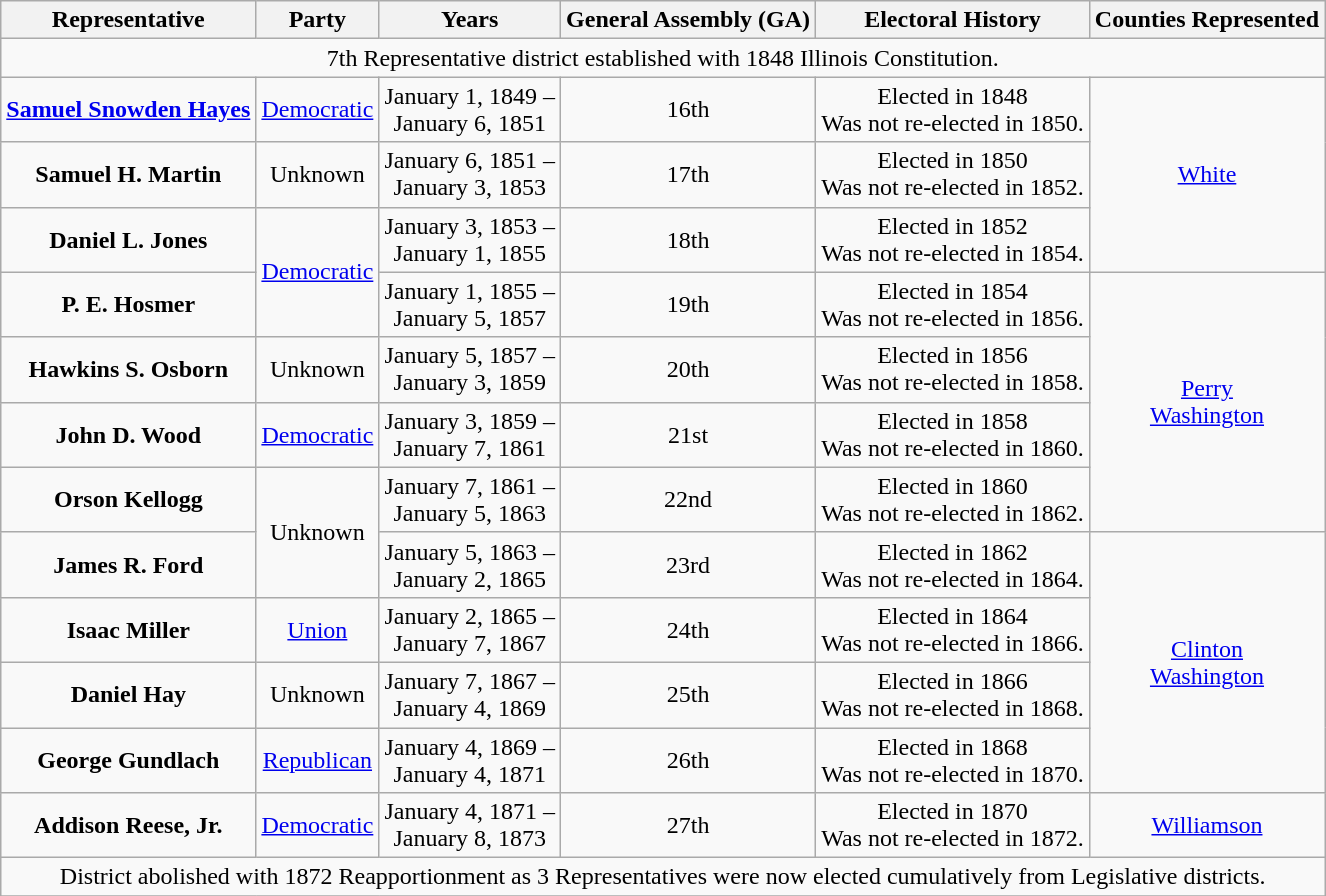<table class="wikitable" style="text-align:center">
<tr>
<th>Representative</th>
<th>Party</th>
<th>Years</th>
<th>General Assembly (GA)</th>
<th>Electoral History</th>
<th>Counties Represented</th>
</tr>
<tr>
<td colspan=6>7th Representative district established with 1848 Illinois Constitution.</td>
</tr>
<tr>
<td><strong><a href='#'>Samuel Snowden Hayes</a></strong></td>
<td><a href='#'>Democratic</a></td>
<td>January 1, 1849 –<br>January 6, 1851</td>
<td>16th</td>
<td>Elected in 1848<br>Was not re-elected in 1850.</td>
<td rowspan=3><a href='#'>White</a></td>
</tr>
<tr>
<td><strong>Samuel H. Martin</strong></td>
<td>Unknown</td>
<td>January 6, 1851 –<br>January 3, 1853</td>
<td>17th</td>
<td>Elected in 1850<br>Was not re-elected in 1852.</td>
</tr>
<tr>
<td><strong>Daniel L. Jones</strong></td>
<td rowspan=2 ><a href='#'>Democratic</a></td>
<td>January 3, 1853 –<br>January 1, 1855</td>
<td>18th</td>
<td>Elected in 1852<br>Was not re-elected in 1854.</td>
</tr>
<tr>
<td><strong>P. E. Hosmer</strong></td>
<td>January 1, 1855 –<br>January 5, 1857</td>
<td>19th</td>
<td>Elected in 1854<br>Was not re-elected in 1856.</td>
<td rowspan=4><a href='#'>Perry</a><br><a href='#'>Washington</a></td>
</tr>
<tr>
<td><strong>Hawkins S. Osborn</strong></td>
<td>Unknown</td>
<td>January 5, 1857 –<br>January 3, 1859</td>
<td>20th</td>
<td>Elected in 1856<br>Was not re-elected in 1858.</td>
</tr>
<tr>
<td><strong>John D. Wood</strong></td>
<td><a href='#'>Democratic</a></td>
<td>January 3, 1859 –<br>January 7, 1861</td>
<td>21st</td>
<td>Elected in 1858<br>Was not re-elected in 1860.</td>
</tr>
<tr>
<td><strong>Orson Kellogg</strong></td>
<td rowspan=2>Unknown</td>
<td>January 7, 1861 –<br>January 5, 1863</td>
<td>22nd</td>
<td>Elected in 1860<br>Was not re-elected in 1862.</td>
</tr>
<tr>
<td><strong>James R. Ford</strong></td>
<td>January 5, 1863 –<br>January 2, 1865</td>
<td>23rd</td>
<td>Elected in 1862<br>Was not re-elected in 1864.</td>
<td rowspan=4><a href='#'>Clinton</a><br><a href='#'>Washington</a></td>
</tr>
<tr>
<td><strong>Isaac Miller</strong></td>
<td><a href='#'>Union</a></td>
<td>January 2, 1865 –<br>January 7, 1867</td>
<td>24th</td>
<td>Elected in 1864<br>Was not re-elected in 1866.</td>
</tr>
<tr>
<td><strong>Daniel Hay</strong></td>
<td>Unknown</td>
<td>January 7, 1867 –<br>January 4, 1869</td>
<td>25th</td>
<td>Elected in 1866<br>Was not re-elected in 1868.</td>
</tr>
<tr>
<td><strong>George Gundlach</strong></td>
<td><a href='#'>Republican</a></td>
<td>January 4, 1869 –<br>January 4, 1871</td>
<td>26th</td>
<td>Elected in 1868<br>Was not re-elected in 1870.</td>
</tr>
<tr>
<td><strong>Addison Reese, Jr.</strong></td>
<td><a href='#'>Democratic</a></td>
<td>January 4, 1871 –<br>January 8, 1873</td>
<td>27th</td>
<td>Elected in 1870<br>Was not re-elected in 1872.</td>
<td><a href='#'>Williamson</a></td>
</tr>
<tr>
<td colspan=6>District abolished with 1872 Reapportionment as 3 Representatives were now elected cumulatively from Legislative districts.</td>
</tr>
<tr>
</tr>
</table>
